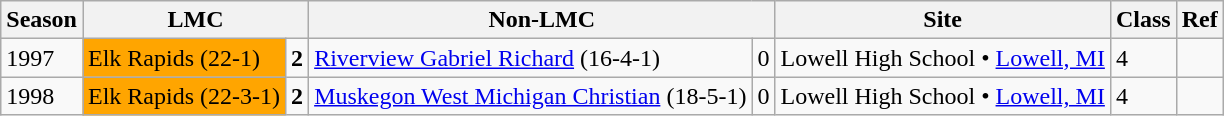<table class="wikitable collapsible sortable">
<tr>
<th>Season</th>
<th colspan="2">LMC</th>
<th colspan="2">Non-LMC</th>
<th>Site</th>
<th>Class</th>
<th>Ref</th>
</tr>
<tr>
<td>1997</td>
<td !align=center style="background:orange;color:black">Elk Rapids (22-1)</td>
<td><strong>2</strong></td>
<td><a href='#'>Riverview Gabriel Richard</a> (16-4-1)</td>
<td>0</td>
<td>Lowell High School • <a href='#'>Lowell, MI</a></td>
<td>4</td>
<td></td>
</tr>
<tr>
<td>1998</td>
<td !align=center style="background:orange;color:black">Elk Rapids (22-3-1)</td>
<td><strong>2</strong></td>
<td><a href='#'>Muskegon West Michigan Christian</a> (18-5-1)</td>
<td>0</td>
<td>Lowell High School • <a href='#'>Lowell, MI</a></td>
<td>4</td>
<td></td>
</tr>
</table>
